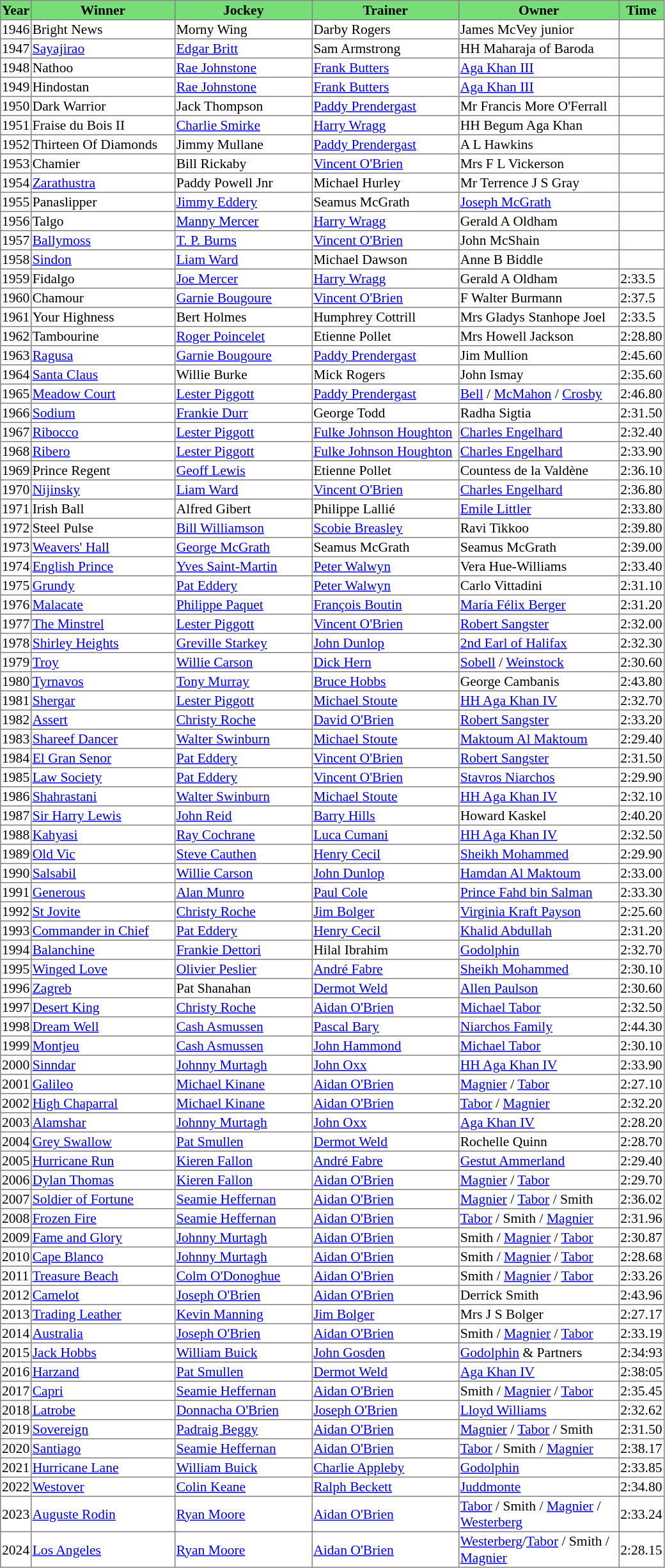<table class = "sortable" | border="1" style="border-collapse: collapse; font-size:90%">
<tr bgcolor="#77dd77" align="center">
<th>Year</th>
<th>Winner</th>
<th>Jockey</th>
<th>Trainer</th>
<th>Owner</th>
<th>Time</th>
</tr>
<tr>
<td>1946</td>
<td width=147px>Bright News</td>
<td width=140px>Morny Wing</td>
<td width=150px>Darby Rogers</td>
<td width=164px>James McVey junior</td>
<td></td>
</tr>
<tr>
<td>1947</td>
<td width=147px><a href='#'>Sayajirao</a></td>
<td width=140px><a href='#'>Edgar Britt</a></td>
<td width=150px>Sam Armstrong</td>
<td width=164px>HH Maharaja of Baroda</td>
<td></td>
</tr>
<tr>
<td>1948</td>
<td width=147px>Nathoo</td>
<td width=140px><a href='#'>Rae Johnstone</a></td>
<td width=150px><a href='#'>Frank Butters</a></td>
<td width=164px><a href='#'>Aga Khan III</a></td>
<td></td>
</tr>
<tr>
<td>1949</td>
<td width=147px>Hindostan</td>
<td width=140px><a href='#'>Rae Johnstone</a></td>
<td width=150px><a href='#'>Frank Butters</a></td>
<td width=164px><a href='#'>Aga Khan III</a></td>
<td></td>
</tr>
<tr>
<td>1950</td>
<td width=147px>Dark Warrior</td>
<td width=140px>Jack Thompson</td>
<td width=150px><a href='#'>Paddy Prendergast</a></td>
<td width=164px>Mr Francis More O'Ferrall</td>
<td></td>
</tr>
<tr>
<td>1951</td>
<td width=147px>Fraise du Bois II</td>
<td width=140px><a href='#'>Charlie Smirke</a></td>
<td width=150px><a href='#'>Harry Wragg</a></td>
<td width=164px>HH Begum Aga Khan</td>
<td></td>
</tr>
<tr>
<td>1952</td>
<td width=147px>Thirteen Of Diamonds</td>
<td width=140px>Jimmy Mullane</td>
<td width=150px><a href='#'>Paddy Prendergast</a></td>
<td width=164px>A L Hawkins</td>
<td></td>
</tr>
<tr>
<td>1953</td>
<td width=147px>Chamier</td>
<td width=140px>Bill Rickaby</td>
<td width=150px><a href='#'>Vincent O'Brien</a></td>
<td width=164px>Mrs F L Vickerson</td>
<td></td>
</tr>
<tr>
<td>1954</td>
<td width=147px><a href='#'>Zarathustra</a></td>
<td width=140px>Paddy Powell Jnr</td>
<td width=150px>Michael Hurley</td>
<td width=164px>Mr Terrence J S Gray</td>
<td></td>
</tr>
<tr>
<td>1955</td>
<td width=147px>Panaslipper</td>
<td width=140px><a href='#'>Jimmy Eddery</a></td>
<td width=150px>Seamus McGrath</td>
<td width=164px><a href='#'>Joseph McGrath</a></td>
<td></td>
</tr>
<tr>
<td>1956</td>
<td width=147px>Talgo</td>
<td width=140px><a href='#'>Manny Mercer</a></td>
<td width=150px><a href='#'>Harry Wragg</a></td>
<td width=164px>Gerald A Oldham</td>
<td></td>
</tr>
<tr>
<td>1957</td>
<td width=147px><a href='#'>Ballymoss</a></td>
<td width=140px><a href='#'>T. P. Burns</a></td>
<td width=150px><a href='#'>Vincent O'Brien</a></td>
<td width=164px>John McShain</td>
<td></td>
</tr>
<tr>
<td>1958</td>
<td width=147px><a href='#'>Sindon</a></td>
<td width=140px><a href='#'>Liam Ward</a></td>
<td width=150px>Michael Dawson</td>
<td width=164px>Anne B Biddle</td>
<td></td>
</tr>
<tr>
<td>1959</td>
<td width=147px>Fidalgo</td>
<td width=140px><a href='#'>Joe Mercer</a></td>
<td width=150px><a href='#'>Harry Wragg</a></td>
<td width=164px>Gerald A Oldham</td>
<td>2:33.5</td>
</tr>
<tr>
<td>1960</td>
<td width=147px>Chamour</td>
<td width=140px><a href='#'>Garnie Bougoure</a></td>
<td width=150px><a href='#'>Vincent O'Brien</a></td>
<td width=164px>F Walter Burmann</td>
<td>2:37.5</td>
</tr>
<tr>
<td>1961</td>
<td width=147px>Your Highness</td>
<td width=140px>Bert Holmes</td>
<td width=150px>Humphrey Cottrill</td>
<td width=164px>Mrs Gladys Stanhope Joel</td>
<td>2:33.5</td>
</tr>
<tr>
<td>1962</td>
<td width=147px>Tambourine</td>
<td width=140px><a href='#'>Roger Poincelet</a></td>
<td width=150px>Etienne Pollet</td>
<td width=164px>Mrs Howell Jackson</td>
<td>2:28.80</td>
</tr>
<tr>
<td>1963</td>
<td><a href='#'>Ragusa</a></td>
<td><a href='#'>Garnie Bougoure</a></td>
<td><a href='#'>Paddy Prendergast</a></td>
<td>Jim Mullion</td>
<td>2:45.60</td>
</tr>
<tr>
<td>1964</td>
<td><a href='#'>Santa Claus</a></td>
<td>Willie Burke</td>
<td>Mick Rogers</td>
<td>John Ismay</td>
<td>2:35.60</td>
</tr>
<tr>
<td>1965</td>
<td><a href='#'>Meadow Court</a></td>
<td><a href='#'>Lester Piggott</a></td>
<td><a href='#'>Paddy Prendergast</a></td>
<td><a href='#'>Bell</a> / <a href='#'>McMahon</a> / <a href='#'>Crosby</a></td>
<td>2:46.80</td>
</tr>
<tr>
<td>1966</td>
<td><a href='#'>Sodium</a></td>
<td><a href='#'>Frankie Durr</a></td>
<td>George Todd</td>
<td>Radha Sigtia</td>
<td>2:31.50</td>
</tr>
<tr>
<td>1967</td>
<td><a href='#'>Ribocco</a></td>
<td><a href='#'>Lester Piggott</a></td>
<td><a href='#'>Fulke Johnson Houghton</a></td>
<td><a href='#'>Charles Engelhard</a></td>
<td>2:32.40</td>
</tr>
<tr>
<td>1968</td>
<td><a href='#'>Ribero</a></td>
<td><a href='#'>Lester Piggott</a></td>
<td><a href='#'>Fulke Johnson Houghton</a></td>
<td><a href='#'>Charles Engelhard</a></td>
<td>2:33.90</td>
</tr>
<tr>
<td>1969</td>
<td>Prince Regent</td>
<td><a href='#'>Geoff Lewis</a></td>
<td>Etienne Pollet</td>
<td>Countess de la Valdène</td>
<td>2:36.10</td>
</tr>
<tr>
<td>1970</td>
<td><a href='#'>Nijinsky</a></td>
<td><a href='#'>Liam Ward</a></td>
<td><a href='#'>Vincent O'Brien</a></td>
<td><a href='#'>Charles Engelhard</a></td>
<td>2:36.80</td>
</tr>
<tr>
<td>1971</td>
<td>Irish Ball</td>
<td>Alfred Gibert</td>
<td>Philippe Lallié</td>
<td><a href='#'>Emile Littler</a></td>
<td>2:33.80</td>
</tr>
<tr>
<td>1972</td>
<td>Steel Pulse</td>
<td><a href='#'>Bill Williamson</a></td>
<td><a href='#'>Scobie Breasley</a></td>
<td>Ravi Tikkoo</td>
<td>2:39.80</td>
</tr>
<tr>
<td>1973</td>
<td><a href='#'>Weavers' Hall</a></td>
<td><a href='#'>George McGrath</a></td>
<td>Seamus McGrath</td>
<td>Seamus McGrath</td>
<td>2:39.00</td>
</tr>
<tr>
<td>1974</td>
<td><a href='#'>English Prince</a></td>
<td><a href='#'>Yves Saint-Martin</a></td>
<td><a href='#'>Peter Walwyn</a></td>
<td>Vera Hue-Williams</td>
<td>2:33.40</td>
</tr>
<tr>
<td>1975</td>
<td><a href='#'>Grundy</a></td>
<td><a href='#'>Pat Eddery</a></td>
<td><a href='#'>Peter Walwyn</a></td>
<td>Carlo Vittadini</td>
<td>2:31.10</td>
</tr>
<tr>
<td>1976</td>
<td><a href='#'>Malacate</a></td>
<td><a href='#'>Philippe Paquet</a></td>
<td><a href='#'>François Boutin</a></td>
<td><a href='#'>María Félix Berger</a></td>
<td>2:31.20</td>
</tr>
<tr>
<td>1977</td>
<td><a href='#'>The Minstrel</a></td>
<td><a href='#'>Lester Piggott</a></td>
<td><a href='#'>Vincent O'Brien</a></td>
<td><a href='#'>Robert Sangster</a></td>
<td>2:32.00</td>
</tr>
<tr>
<td>1978</td>
<td><a href='#'>Shirley Heights</a></td>
<td><a href='#'>Greville Starkey</a></td>
<td><a href='#'>John Dunlop</a></td>
<td><a href='#'>2nd Earl of Halifax</a></td>
<td>2:32.30</td>
</tr>
<tr>
<td>1979</td>
<td><a href='#'>Troy</a></td>
<td><a href='#'>Willie Carson</a></td>
<td><a href='#'>Dick Hern</a></td>
<td><a href='#'>Sobell</a> / <a href='#'>Weinstock</a></td>
<td>2:30.60</td>
</tr>
<tr>
<td>1980</td>
<td><a href='#'>Tyrnavos</a></td>
<td><a href='#'>Tony Murray</a></td>
<td><a href='#'>Bruce Hobbs</a></td>
<td>George Cambanis</td>
<td>2:43.80</td>
</tr>
<tr>
<td>1981</td>
<td><a href='#'>Shergar</a></td>
<td><a href='#'>Lester Piggott</a></td>
<td><a href='#'>Michael Stoute</a></td>
<td><a href='#'>HH Aga Khan IV</a></td>
<td>2:32.70</td>
</tr>
<tr>
<td>1982</td>
<td><a href='#'>Assert</a></td>
<td><a href='#'>Christy Roche</a></td>
<td><a href='#'>David O'Brien</a></td>
<td><a href='#'>Robert Sangster</a></td>
<td>2:33.20</td>
</tr>
<tr>
<td>1983</td>
<td><a href='#'>Shareef Dancer</a></td>
<td><a href='#'>Walter Swinburn</a></td>
<td><a href='#'>Michael Stoute</a></td>
<td><a href='#'>Maktoum Al Maktoum</a></td>
<td>2:29.40</td>
</tr>
<tr>
<td>1984</td>
<td><a href='#'>El Gran Senor</a></td>
<td><a href='#'>Pat Eddery</a></td>
<td><a href='#'>Vincent O'Brien</a></td>
<td><a href='#'>Robert Sangster</a></td>
<td>2:31.50</td>
</tr>
<tr>
<td>1985</td>
<td><a href='#'>Law Society</a></td>
<td><a href='#'>Pat Eddery</a></td>
<td><a href='#'>Vincent O'Brien</a></td>
<td><a href='#'>Stavros Niarchos</a></td>
<td>2:29.90</td>
</tr>
<tr>
<td>1986</td>
<td><a href='#'>Shahrastani</a></td>
<td><a href='#'>Walter Swinburn</a></td>
<td><a href='#'>Michael Stoute</a></td>
<td><a href='#'>HH Aga Khan IV</a></td>
<td>2:32.10</td>
</tr>
<tr>
<td>1987</td>
<td><a href='#'>Sir Harry Lewis</a></td>
<td><a href='#'>John Reid</a></td>
<td><a href='#'>Barry Hills</a></td>
<td>Howard Kaskel</td>
<td>2:40.20</td>
</tr>
<tr>
<td>1988</td>
<td><a href='#'>Kahyasi</a></td>
<td><a href='#'>Ray Cochrane</a></td>
<td><a href='#'>Luca Cumani</a></td>
<td><a href='#'>HH Aga Khan IV</a></td>
<td>2:32.50</td>
</tr>
<tr>
<td>1989</td>
<td><a href='#'>Old Vic</a></td>
<td><a href='#'>Steve Cauthen</a></td>
<td><a href='#'>Henry Cecil</a></td>
<td><a href='#'>Sheikh Mohammed</a></td>
<td>2:29.90</td>
</tr>
<tr>
<td>1990</td>
<td><a href='#'>Salsabil</a></td>
<td><a href='#'>Willie Carson</a></td>
<td><a href='#'>John Dunlop</a></td>
<td><a href='#'>Hamdan Al Maktoum</a></td>
<td>2:33.00</td>
</tr>
<tr>
<td>1991</td>
<td><a href='#'>Generous</a></td>
<td><a href='#'>Alan Munro</a></td>
<td><a href='#'>Paul Cole</a></td>
<td><a href='#'>Prince Fahd bin Salman</a></td>
<td>2:33.30</td>
</tr>
<tr>
<td>1992</td>
<td><a href='#'>St Jovite</a></td>
<td><a href='#'>Christy Roche</a></td>
<td><a href='#'>Jim Bolger</a></td>
<td><a href='#'>Virginia Kraft Payson</a></td>
<td>2:25.60</td>
</tr>
<tr>
<td>1993</td>
<td><a href='#'>Commander in Chief</a></td>
<td><a href='#'>Pat Eddery</a></td>
<td><a href='#'>Henry Cecil</a></td>
<td><a href='#'>Khalid Abdullah</a></td>
<td>2:31.20</td>
</tr>
<tr>
<td>1994</td>
<td><a href='#'>Balanchine</a></td>
<td><a href='#'>Frankie Dettori</a></td>
<td>Hilal Ibrahim</td>
<td><a href='#'>Godolphin</a></td>
<td>2:32.70</td>
</tr>
<tr>
<td>1995</td>
<td><a href='#'>Winged Love</a></td>
<td><a href='#'>Olivier Peslier</a></td>
<td><a href='#'>André Fabre</a></td>
<td><a href='#'>Sheikh Mohammed</a></td>
<td>2:30.10</td>
</tr>
<tr>
<td>1996</td>
<td><a href='#'>Zagreb</a></td>
<td>Pat Shanahan</td>
<td><a href='#'>Dermot Weld</a></td>
<td><a href='#'>Allen Paulson</a></td>
<td>2:30.60</td>
</tr>
<tr>
<td>1997</td>
<td><a href='#'>Desert King</a></td>
<td><a href='#'>Christy Roche</a></td>
<td><a href='#'>Aidan O'Brien</a></td>
<td><a href='#'>Michael Tabor</a></td>
<td>2:32.50</td>
</tr>
<tr>
<td>1998</td>
<td><a href='#'>Dream Well</a></td>
<td><a href='#'>Cash Asmussen</a></td>
<td><a href='#'>Pascal Bary</a></td>
<td><a href='#'>Niarchos Family</a></td>
<td>2:44.30</td>
</tr>
<tr>
<td>1999</td>
<td><a href='#'>Montjeu</a></td>
<td><a href='#'>Cash Asmussen</a></td>
<td><a href='#'>John Hammond</a></td>
<td><a href='#'>Michael Tabor</a></td>
<td>2:30.10</td>
</tr>
<tr>
<td>2000</td>
<td><a href='#'>Sinndar</a></td>
<td><a href='#'>Johnny Murtagh</a></td>
<td><a href='#'>John Oxx</a></td>
<td><a href='#'>HH Aga Khan IV</a></td>
<td>2:33.90</td>
</tr>
<tr>
<td>2001</td>
<td><a href='#'>Galileo</a></td>
<td><a href='#'>Michael Kinane</a></td>
<td><a href='#'>Aidan O'Brien</a></td>
<td><a href='#'>Magnier</a> / <a href='#'>Tabor</a></td>
<td>2:27.10</td>
</tr>
<tr>
<td>2002</td>
<td><a href='#'>High Chaparral</a></td>
<td><a href='#'>Michael Kinane</a></td>
<td><a href='#'>Aidan O'Brien</a></td>
<td><a href='#'>Tabor</a> / <a href='#'>Magnier</a></td>
<td>2:32.20</td>
</tr>
<tr>
<td>2003</td>
<td><a href='#'>Alamshar</a></td>
<td><a href='#'>Johnny Murtagh</a></td>
<td><a href='#'>John Oxx</a></td>
<td><a href='#'>Aga Khan IV</a></td>
<td>2:28.20</td>
</tr>
<tr>
<td>2004</td>
<td><a href='#'>Grey Swallow</a></td>
<td><a href='#'>Pat Smullen</a></td>
<td><a href='#'>Dermot Weld</a></td>
<td>Rochelle Quinn</td>
<td>2:28.70</td>
</tr>
<tr>
<td>2005</td>
<td><a href='#'>Hurricane Run</a></td>
<td><a href='#'>Kieren Fallon</a></td>
<td><a href='#'>André Fabre</a></td>
<td><a href='#'>Gestut Ammerland</a></td>
<td>2:29.40</td>
</tr>
<tr>
<td>2006</td>
<td><a href='#'>Dylan Thomas</a></td>
<td><a href='#'>Kieren Fallon</a></td>
<td><a href='#'>Aidan O'Brien</a></td>
<td><a href='#'>Magnier</a> / <a href='#'>Tabor</a></td>
<td>2:29.70</td>
</tr>
<tr>
<td>2007</td>
<td><a href='#'>Soldier of Fortune</a></td>
<td><a href='#'>Seamie Heffernan</a></td>
<td><a href='#'>Aidan O'Brien</a></td>
<td><a href='#'>Magnier</a> / <a href='#'>Tabor</a> / Smith </td>
<td>2:36.02</td>
</tr>
<tr>
<td>2008</td>
<td><a href='#'>Frozen Fire</a></td>
<td><a href='#'>Seamie Heffernan</a></td>
<td><a href='#'>Aidan O'Brien</a></td>
<td><a href='#'>Tabor</a> / Smith  / <a href='#'>Magnier</a></td>
<td>2:31.96</td>
</tr>
<tr>
<td>2009</td>
<td><a href='#'>Fame and Glory</a></td>
<td><a href='#'>Johnny Murtagh</a></td>
<td><a href='#'>Aidan O'Brien</a></td>
<td>Smith  / <a href='#'>Magnier</a> / <a href='#'>Tabor</a></td>
<td>2:30.87</td>
</tr>
<tr>
<td>2010</td>
<td><a href='#'>Cape Blanco</a></td>
<td><a href='#'>Johnny Murtagh</a></td>
<td><a href='#'>Aidan O'Brien</a></td>
<td>Smith  / <a href='#'>Magnier</a> / <a href='#'>Tabor</a></td>
<td>2:28.68</td>
</tr>
<tr>
<td>2011</td>
<td><a href='#'>Treasure Beach</a></td>
<td><a href='#'>Colm O'Donoghue</a></td>
<td><a href='#'>Aidan O'Brien</a></td>
<td>Smith  / <a href='#'>Magnier</a> / <a href='#'>Tabor</a></td>
<td>2:33.26</td>
</tr>
<tr>
<td>2012</td>
<td><a href='#'>Camelot</a></td>
<td><a href='#'>Joseph O'Brien</a></td>
<td><a href='#'>Aidan O'Brien</a></td>
<td>Derrick Smith</td>
<td>2:43.96</td>
</tr>
<tr>
<td>2013</td>
<td><a href='#'>Trading Leather</a></td>
<td><a href='#'>Kevin Manning</a></td>
<td><a href='#'>Jim Bolger</a></td>
<td>Mrs J S Bolger</td>
<td>2:27.17</td>
</tr>
<tr>
<td>2014</td>
<td><a href='#'>Australia</a></td>
<td><a href='#'>Joseph O'Brien</a></td>
<td><a href='#'>Aidan O'Brien</a></td>
<td>Smith  / <a href='#'>Magnier</a> / <a href='#'>Tabor</a></td>
<td>2:33.19</td>
</tr>
<tr>
<td>2015</td>
<td><a href='#'>Jack Hobbs</a></td>
<td><a href='#'>William Buick</a></td>
<td><a href='#'>John Gosden</a></td>
<td><a href='#'>Godolphin</a> & Partners</td>
<td>2:34:93</td>
</tr>
<tr>
<td>2016</td>
<td><a href='#'>Harzand</a></td>
<td><a href='#'>Pat Smullen</a></td>
<td><a href='#'>Dermot Weld</a></td>
<td><a href='#'>Aga Khan IV</a></td>
<td>2:38:05</td>
</tr>
<tr>
<td>2017</td>
<td><a href='#'>Capri</a></td>
<td><a href='#'>Seamie Heffernan</a></td>
<td><a href='#'>Aidan O'Brien</a></td>
<td>Smith  / <a href='#'>Magnier</a> / <a href='#'>Tabor</a></td>
<td>2:35.45</td>
</tr>
<tr>
<td>2018</td>
<td><a href='#'>Latrobe</a></td>
<td><a href='#'>Donnacha O'Brien</a></td>
<td><a href='#'>Joseph O'Brien</a></td>
<td><a href='#'>Lloyd Williams</a></td>
<td>2:32.62</td>
</tr>
<tr>
<td>2019</td>
<td><a href='#'>Sovereign</a></td>
<td><a href='#'>Padraig Beggy</a></td>
<td><a href='#'>Aidan O'Brien</a></td>
<td><a href='#'>Magnier</a> / <a href='#'>Tabor</a> / Smith </td>
<td>2:31.50</td>
</tr>
<tr>
<td>2020</td>
<td><a href='#'>Santiago</a></td>
<td><a href='#'>Seamie Heffernan</a></td>
<td><a href='#'>Aidan O'Brien</a></td>
<td><a href='#'>Tabor</a> / Smith  / <a href='#'>Magnier</a></td>
<td>2:38.17</td>
</tr>
<tr>
<td>2021</td>
<td><a href='#'>Hurricane Lane</a></td>
<td><a href='#'>William Buick</a></td>
<td><a href='#'>Charlie Appleby</a></td>
<td><a href='#'>Godolphin</a></td>
<td>2:33.85</td>
</tr>
<tr>
<td>2022</td>
<td><a href='#'>Westover</a></td>
<td><a href='#'>Colin Keane</a></td>
<td><a href='#'>Ralph Beckett</a></td>
<td><a href='#'>Juddmonte</a></td>
<td>2:34.80</td>
</tr>
<tr>
<td>2023</td>
<td><a href='#'>Auguste Rodin</a></td>
<td><a href='#'>Ryan Moore</a></td>
<td><a href='#'>Aidan O'Brien</a></td>
<td><a href='#'>Tabor</a> / Smith / <a href='#'>Magnier</a> / <a href='#'>Westerberg</a></td>
<td>2:33.24</td>
</tr>
<tr>
<td>2024</td>
<td><a href='#'>Los Angeles</a></td>
<td><a href='#'>Ryan Moore</a></td>
<td><a href='#'>Aidan O'Brien</a></td>
<td><a href='#'>Westerberg</a>/<a href='#'>Tabor</a> / Smith / <a href='#'>Magnier</a></td>
<td>2:28.15</td>
</tr>
</table>
